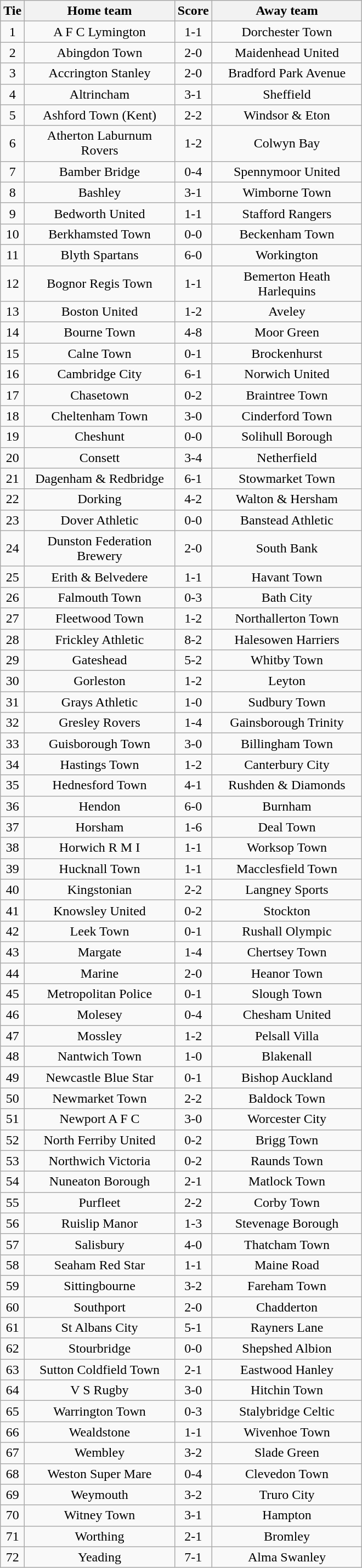<table class="wikitable" style="text-align:center;">
<tr>
<th width=20>Tie</th>
<th width=175>Home team</th>
<th width=20>Score</th>
<th width=175>Away team</th>
</tr>
<tr>
<td>1</td>
<td>A F C Lymington</td>
<td>1-1</td>
<td>Dorchester Town</td>
</tr>
<tr>
<td>2</td>
<td>Abingdon Town</td>
<td>2-0</td>
<td>Maidenhead United</td>
</tr>
<tr>
<td>3</td>
<td>Accrington Stanley</td>
<td>2-0</td>
<td>Bradford Park Avenue</td>
</tr>
<tr>
<td>4</td>
<td>Altrincham</td>
<td>3-1</td>
<td>Sheffield</td>
</tr>
<tr>
<td>5</td>
<td>Ashford Town (Kent)</td>
<td>2-2</td>
<td>Windsor & Eton</td>
</tr>
<tr>
<td>6</td>
<td>Atherton Laburnum Rovers</td>
<td>1-2</td>
<td>Colwyn Bay</td>
</tr>
<tr>
<td>7</td>
<td>Bamber Bridge</td>
<td>0-4</td>
<td>Spennymoor United</td>
</tr>
<tr>
<td>8</td>
<td>Bashley</td>
<td>3-1</td>
<td>Wimborne Town</td>
</tr>
<tr>
<td>9</td>
<td>Bedworth United</td>
<td>1-1</td>
<td>Stafford Rangers</td>
</tr>
<tr>
<td>10</td>
<td>Berkhamsted Town</td>
<td>0-0</td>
<td>Beckenham Town</td>
</tr>
<tr>
<td>11</td>
<td>Blyth Spartans</td>
<td>6-0</td>
<td>Workington</td>
</tr>
<tr>
<td>12</td>
<td>Bognor Regis Town</td>
<td>1-1</td>
<td>Bemerton Heath Harlequins</td>
</tr>
<tr>
<td>13</td>
<td>Boston United</td>
<td>1-2</td>
<td>Aveley</td>
</tr>
<tr>
<td>14</td>
<td>Bourne Town</td>
<td>4-8</td>
<td>Moor Green</td>
</tr>
<tr>
<td>15</td>
<td>Calne Town</td>
<td>0-1</td>
<td>Brockenhurst</td>
</tr>
<tr>
<td>16</td>
<td>Cambridge City</td>
<td>6-1</td>
<td>Norwich United</td>
</tr>
<tr>
<td>17</td>
<td>Chasetown</td>
<td>0-2</td>
<td>Braintree Town</td>
</tr>
<tr>
<td>18</td>
<td>Cheltenham Town</td>
<td>3-0</td>
<td>Cinderford Town</td>
</tr>
<tr>
<td>19</td>
<td>Cheshunt</td>
<td>0-0</td>
<td>Solihull Borough</td>
</tr>
<tr>
<td>20</td>
<td>Consett</td>
<td>3-4</td>
<td>Netherfield</td>
</tr>
<tr>
<td>21</td>
<td>Dagenham & Redbridge</td>
<td>6-1</td>
<td>Stowmarket Town</td>
</tr>
<tr>
<td>22</td>
<td>Dorking</td>
<td>4-2</td>
<td>Walton & Hersham</td>
</tr>
<tr>
<td>23</td>
<td>Dover Athletic</td>
<td>0-0</td>
<td>Banstead Athletic</td>
</tr>
<tr>
<td>24</td>
<td>Dunston Federation Brewery</td>
<td>2-0</td>
<td>South Bank</td>
</tr>
<tr>
<td>25</td>
<td>Erith & Belvedere</td>
<td>1-1</td>
<td>Havant Town</td>
</tr>
<tr>
<td>26</td>
<td>Falmouth Town</td>
<td>0-3</td>
<td>Bath City</td>
</tr>
<tr>
<td>27</td>
<td>Fleetwood Town</td>
<td>1-2</td>
<td>Northallerton Town</td>
</tr>
<tr>
<td>28</td>
<td>Frickley Athletic</td>
<td>8-2</td>
<td>Halesowen Harriers</td>
</tr>
<tr>
<td>29</td>
<td>Gateshead</td>
<td>5-2</td>
<td>Whitby Town</td>
</tr>
<tr>
<td>30</td>
<td>Gorleston</td>
<td>1-2</td>
<td>Leyton</td>
</tr>
<tr>
<td>31</td>
<td>Grays Athletic</td>
<td>1-0</td>
<td>Sudbury Town</td>
</tr>
<tr>
<td>32</td>
<td>Gresley Rovers</td>
<td>1-4</td>
<td>Gainsborough Trinity</td>
</tr>
<tr>
<td>33</td>
<td>Guisborough Town</td>
<td>3-0</td>
<td>Billingham Town</td>
</tr>
<tr>
<td>34</td>
<td>Hastings Town</td>
<td>1-2</td>
<td>Canterbury City</td>
</tr>
<tr>
<td>35</td>
<td>Hednesford Town</td>
<td>4-1</td>
<td>Rushden & Diamonds</td>
</tr>
<tr>
<td>36</td>
<td>Hendon</td>
<td>6-0</td>
<td>Burnham</td>
</tr>
<tr>
<td>37</td>
<td>Horsham</td>
<td>1-6</td>
<td>Deal Town</td>
</tr>
<tr>
<td>38</td>
<td>Horwich R M I</td>
<td>1-1</td>
<td>Worksop Town</td>
</tr>
<tr>
<td>39</td>
<td>Hucknall Town</td>
<td>1-1</td>
<td>Macclesfield Town</td>
</tr>
<tr>
<td>40</td>
<td>Kingstonian</td>
<td>2-2</td>
<td>Langney Sports</td>
</tr>
<tr>
<td>41</td>
<td>Knowsley United</td>
<td>0-2</td>
<td>Stockton</td>
</tr>
<tr>
<td>42</td>
<td>Leek Town</td>
<td>0-1</td>
<td>Rushall Olympic</td>
</tr>
<tr>
<td>43</td>
<td>Margate</td>
<td>1-4</td>
<td>Chertsey Town</td>
</tr>
<tr>
<td>44</td>
<td>Marine</td>
<td>2-0</td>
<td>Heanor Town</td>
</tr>
<tr>
<td>45</td>
<td>Metropolitan Police</td>
<td>0-1</td>
<td>Slough Town</td>
</tr>
<tr>
<td>46</td>
<td>Molesey</td>
<td>0-4</td>
<td>Chesham United</td>
</tr>
<tr>
<td>47</td>
<td>Mossley</td>
<td>1-2</td>
<td>Pelsall Villa</td>
</tr>
<tr>
<td>48</td>
<td>Nantwich Town</td>
<td>1-0</td>
<td>Blakenall</td>
</tr>
<tr>
<td>49</td>
<td>Newcastle Blue Star</td>
<td>0-1</td>
<td>Bishop Auckland</td>
</tr>
<tr>
<td>50</td>
<td>Newmarket Town</td>
<td>2-2</td>
<td>Baldock Town</td>
</tr>
<tr>
<td>51</td>
<td>Newport A F C</td>
<td>3-0</td>
<td>Worcester City</td>
</tr>
<tr>
<td>52</td>
<td>North Ferriby United</td>
<td>0-2</td>
<td>Brigg Town</td>
</tr>
<tr>
<td>53</td>
<td>Northwich Victoria</td>
<td>0-2</td>
<td>Raunds Town</td>
</tr>
<tr>
<td>54</td>
<td>Nuneaton Borough</td>
<td>2-1</td>
<td>Matlock Town</td>
</tr>
<tr>
<td>55</td>
<td>Purfleet</td>
<td>2-2</td>
<td>Corby Town</td>
</tr>
<tr>
<td>56</td>
<td>Ruislip Manor</td>
<td>1-3</td>
<td>Stevenage Borough</td>
</tr>
<tr>
<td>57</td>
<td>Salisbury</td>
<td>4-0</td>
<td>Thatcham Town</td>
</tr>
<tr>
<td>58</td>
<td>Seaham Red Star</td>
<td>1-1</td>
<td>Maine Road</td>
</tr>
<tr>
<td>59</td>
<td>Sittingbourne</td>
<td>3-2</td>
<td>Fareham Town</td>
</tr>
<tr>
<td>60</td>
<td>Southport</td>
<td>2-0</td>
<td>Chadderton</td>
</tr>
<tr>
<td>61</td>
<td>St Albans City</td>
<td>5-1</td>
<td>Rayners Lane</td>
</tr>
<tr>
<td>62</td>
<td>Stourbridge</td>
<td>0-0</td>
<td>Shepshed Albion</td>
</tr>
<tr>
<td>63</td>
<td>Sutton Coldfield Town</td>
<td>2-1</td>
<td>Eastwood Hanley</td>
</tr>
<tr>
<td>64</td>
<td>V S Rugby</td>
<td>3-0</td>
<td>Hitchin Town</td>
</tr>
<tr>
<td>65</td>
<td>Warrington Town</td>
<td>0-3</td>
<td>Stalybridge Celtic</td>
</tr>
<tr>
<td>66</td>
<td>Wealdstone</td>
<td>1-1</td>
<td>Wivenhoe Town</td>
</tr>
<tr>
<td>67</td>
<td>Wembley</td>
<td>3-2</td>
<td>Slade Green</td>
</tr>
<tr>
<td>68</td>
<td>Weston Super Mare</td>
<td>0-4</td>
<td>Clevedon Town</td>
</tr>
<tr>
<td>69</td>
<td>Weymouth</td>
<td>3-2</td>
<td>Truro City</td>
</tr>
<tr>
<td>70</td>
<td>Witney Town</td>
<td>3-1</td>
<td>Hampton</td>
</tr>
<tr>
<td>71</td>
<td>Worthing</td>
<td>2-1</td>
<td>Bromley</td>
</tr>
<tr>
<td>72</td>
<td>Yeading</td>
<td>7-1</td>
<td>Alma Swanley</td>
</tr>
</table>
